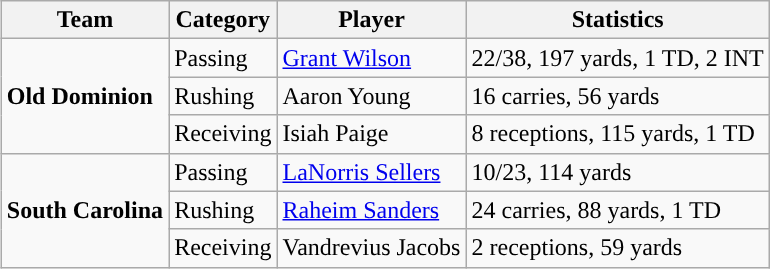<table class="wikitable" style="float: right;">
<tr>
<th>Team</th>
<th>Category</th>
<th>Player</th>
<th>Statistics</th>
</tr>
<tr>
<td rowspan=3><strong>Old Dominion</strong></td>
<td>Passing</td>
<td><a href='#'>Grant Wilson</a></td>
<td>22/38, 197 yards, 1 TD, 2 INT</td>
</tr>
<tr>
<td>Rushing</td>
<td>Aaron Young</td>
<td>16 carries, 56 yards</td>
</tr>
<tr>
<td>Receiving</td>
<td>Isiah Paige</td>
<td>8 receptions, 115 yards, 1 TD</td>
</tr>
<tr>
<td rowspan=3><strong>South Carolina</strong></td>
<td>Passing</td>
<td><a href='#'>LaNorris Sellers</a></td>
<td>10/23, 114 yards</td>
</tr>
<tr>
<td>Rushing</td>
<td><a href='#'>Raheim Sanders</a></td>
<td>24 carries, 88 yards, 1 TD</td>
</tr>
<tr>
<td>Receiving</td>
<td>Vandrevius Jacobs</td>
<td>2 receptions, 59 yards</td>
</tr>
</table>
